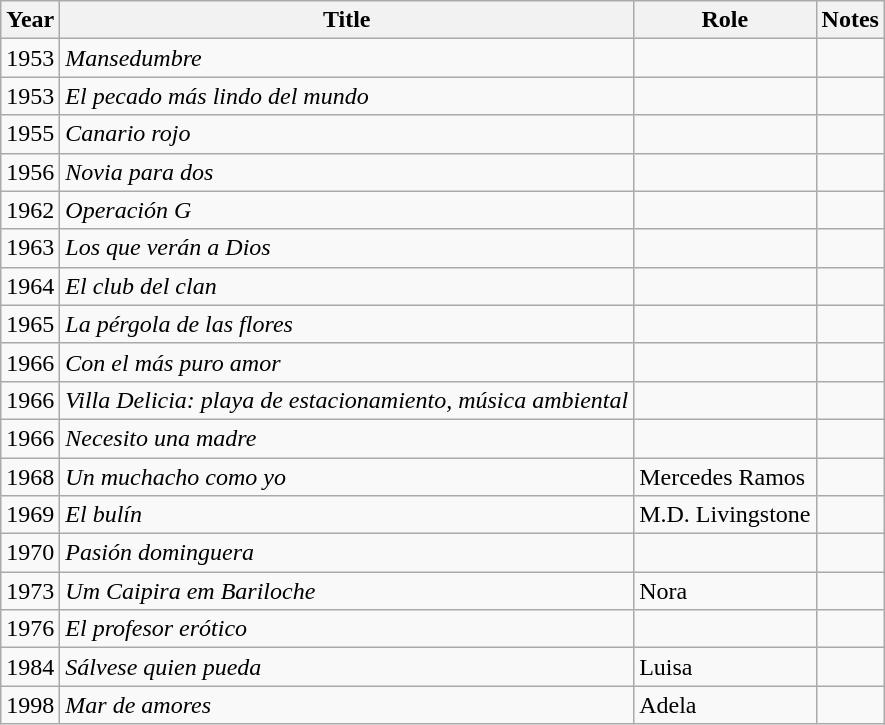<table class="wikitable">
<tr>
<th>Year</th>
<th>Title</th>
<th>Role</th>
<th>Notes</th>
</tr>
<tr>
<td>1953</td>
<td><em>Mansedumbre</em></td>
<td></td>
<td></td>
</tr>
<tr>
<td>1953</td>
<td><em>El pecado más lindo del mundo</em></td>
<td></td>
<td></td>
</tr>
<tr>
<td>1955</td>
<td><em>Canario rojo</em></td>
<td></td>
<td></td>
</tr>
<tr>
<td>1956</td>
<td><em>Novia para dos</em></td>
<td></td>
<td></td>
</tr>
<tr>
<td>1962</td>
<td><em>Operación G</em></td>
<td></td>
<td></td>
</tr>
<tr>
<td>1963</td>
<td><em>Los que verán a Dios</em></td>
<td></td>
<td></td>
</tr>
<tr>
<td>1964</td>
<td><em>El club del clan</em></td>
<td></td>
<td></td>
</tr>
<tr>
<td>1965</td>
<td><em>La pérgola de las flores</em></td>
<td></td>
<td></td>
</tr>
<tr>
<td>1966</td>
<td><em>Con el más puro amor</em></td>
<td></td>
<td></td>
</tr>
<tr>
<td>1966</td>
<td><em>Villa Delicia: playa de estacionamiento, música ambiental</em></td>
<td></td>
<td></td>
</tr>
<tr>
<td>1966</td>
<td><em>Necesito una madre</em></td>
<td></td>
<td></td>
</tr>
<tr>
<td>1968</td>
<td><em>Un muchacho como yo</em></td>
<td>Mercedes Ramos</td>
<td></td>
</tr>
<tr>
<td>1969</td>
<td><em>El bulín</em></td>
<td>M.D. Livingstone</td>
<td></td>
</tr>
<tr>
<td>1970</td>
<td><em>Pasión dominguera</em></td>
<td></td>
<td></td>
</tr>
<tr>
<td>1973</td>
<td><em>Um Caipira em Bariloche</em></td>
<td>Nora</td>
<td></td>
</tr>
<tr>
<td>1976</td>
<td><em>El profesor erótico</em></td>
<td></td>
<td></td>
</tr>
<tr>
<td>1984</td>
<td><em>Sálvese quien pueda</em></td>
<td>Luisa</td>
<td></td>
</tr>
<tr>
<td>1998</td>
<td><em>Mar de amores</em></td>
<td>Adela</td>
<td></td>
</tr>
</table>
